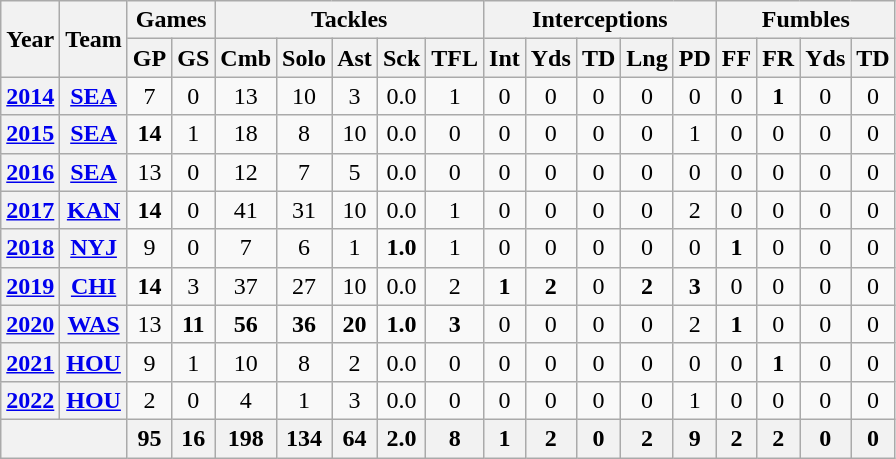<table class="wikitable" style="text-align:center">
<tr>
<th rowspan="2">Year</th>
<th rowspan="2">Team</th>
<th colspan="2">Games</th>
<th colspan="5">Tackles</th>
<th colspan="5">Interceptions</th>
<th colspan="4">Fumbles</th>
</tr>
<tr>
<th>GP</th>
<th>GS</th>
<th>Cmb</th>
<th>Solo</th>
<th>Ast</th>
<th>Sck</th>
<th>TFL</th>
<th>Int</th>
<th>Yds</th>
<th>TD</th>
<th>Lng</th>
<th>PD</th>
<th>FF</th>
<th>FR</th>
<th>Yds</th>
<th>TD</th>
</tr>
<tr>
<th><a href='#'>2014</a></th>
<th><a href='#'>SEA</a></th>
<td>7</td>
<td>0</td>
<td>13</td>
<td>10</td>
<td>3</td>
<td>0.0</td>
<td>1</td>
<td>0</td>
<td>0</td>
<td>0</td>
<td>0</td>
<td>0</td>
<td>0</td>
<td><strong>1</strong></td>
<td>0</td>
<td>0</td>
</tr>
<tr>
<th><a href='#'>2015</a></th>
<th><a href='#'>SEA</a></th>
<td><strong>14</strong></td>
<td>1</td>
<td>18</td>
<td>8</td>
<td>10</td>
<td>0.0</td>
<td>0</td>
<td>0</td>
<td>0</td>
<td>0</td>
<td>0</td>
<td>1</td>
<td>0</td>
<td>0</td>
<td>0</td>
<td>0</td>
</tr>
<tr>
<th><a href='#'>2016</a></th>
<th><a href='#'>SEA</a></th>
<td>13</td>
<td>0</td>
<td>12</td>
<td>7</td>
<td>5</td>
<td>0.0</td>
<td>0</td>
<td>0</td>
<td>0</td>
<td>0</td>
<td>0</td>
<td>0</td>
<td>0</td>
<td>0</td>
<td>0</td>
<td>0</td>
</tr>
<tr>
<th><a href='#'>2017</a></th>
<th><a href='#'>KAN</a></th>
<td><strong>14</strong></td>
<td>0</td>
<td>41</td>
<td>31</td>
<td>10</td>
<td>0.0</td>
<td>1</td>
<td>0</td>
<td>0</td>
<td>0</td>
<td>0</td>
<td>2</td>
<td>0</td>
<td>0</td>
<td>0</td>
<td>0</td>
</tr>
<tr>
<th><a href='#'>2018</a></th>
<th><a href='#'>NYJ</a></th>
<td>9</td>
<td>0</td>
<td>7</td>
<td>6</td>
<td>1</td>
<td><strong>1.0</strong></td>
<td>1</td>
<td>0</td>
<td>0</td>
<td>0</td>
<td>0</td>
<td>0</td>
<td><strong>1</strong></td>
<td>0</td>
<td>0</td>
<td>0</td>
</tr>
<tr>
<th><a href='#'>2019</a></th>
<th><a href='#'>CHI</a></th>
<td><strong>14</strong></td>
<td>3</td>
<td>37</td>
<td>27</td>
<td>10</td>
<td>0.0</td>
<td>2</td>
<td><strong>1</strong></td>
<td><strong>2</strong></td>
<td>0</td>
<td><strong>2</strong></td>
<td><strong>3</strong></td>
<td>0</td>
<td>0</td>
<td>0</td>
<td>0</td>
</tr>
<tr>
<th><a href='#'>2020</a></th>
<th><a href='#'>WAS</a></th>
<td>13</td>
<td><strong>11</strong></td>
<td><strong>56</strong></td>
<td><strong>36</strong></td>
<td><strong>20</strong></td>
<td><strong>1.0</strong></td>
<td><strong>3</strong></td>
<td>0</td>
<td>0</td>
<td>0</td>
<td>0</td>
<td>2</td>
<td><strong>1</strong></td>
<td>0</td>
<td>0</td>
<td>0</td>
</tr>
<tr>
<th><a href='#'>2021</a></th>
<th><a href='#'>HOU</a></th>
<td>9</td>
<td>1</td>
<td>10</td>
<td>8</td>
<td>2</td>
<td>0.0</td>
<td>0</td>
<td>0</td>
<td>0</td>
<td>0</td>
<td>0</td>
<td>0</td>
<td>0</td>
<td><strong>1</strong></td>
<td>0</td>
<td>0</td>
</tr>
<tr>
<th><a href='#'>2022</a></th>
<th><a href='#'>HOU</a></th>
<td>2</td>
<td>0</td>
<td>4</td>
<td>1</td>
<td>3</td>
<td>0.0</td>
<td>0</td>
<td>0</td>
<td>0</td>
<td>0</td>
<td>0</td>
<td>1</td>
<td>0</td>
<td>0</td>
<td>0</td>
<td>0</td>
</tr>
<tr>
<th colspan="2"></th>
<th>95</th>
<th>16</th>
<th>198</th>
<th>134</th>
<th>64</th>
<th>2.0</th>
<th>8</th>
<th>1</th>
<th>2</th>
<th>0</th>
<th>2</th>
<th>9</th>
<th>2</th>
<th>2</th>
<th>0</th>
<th>0</th>
</tr>
</table>
